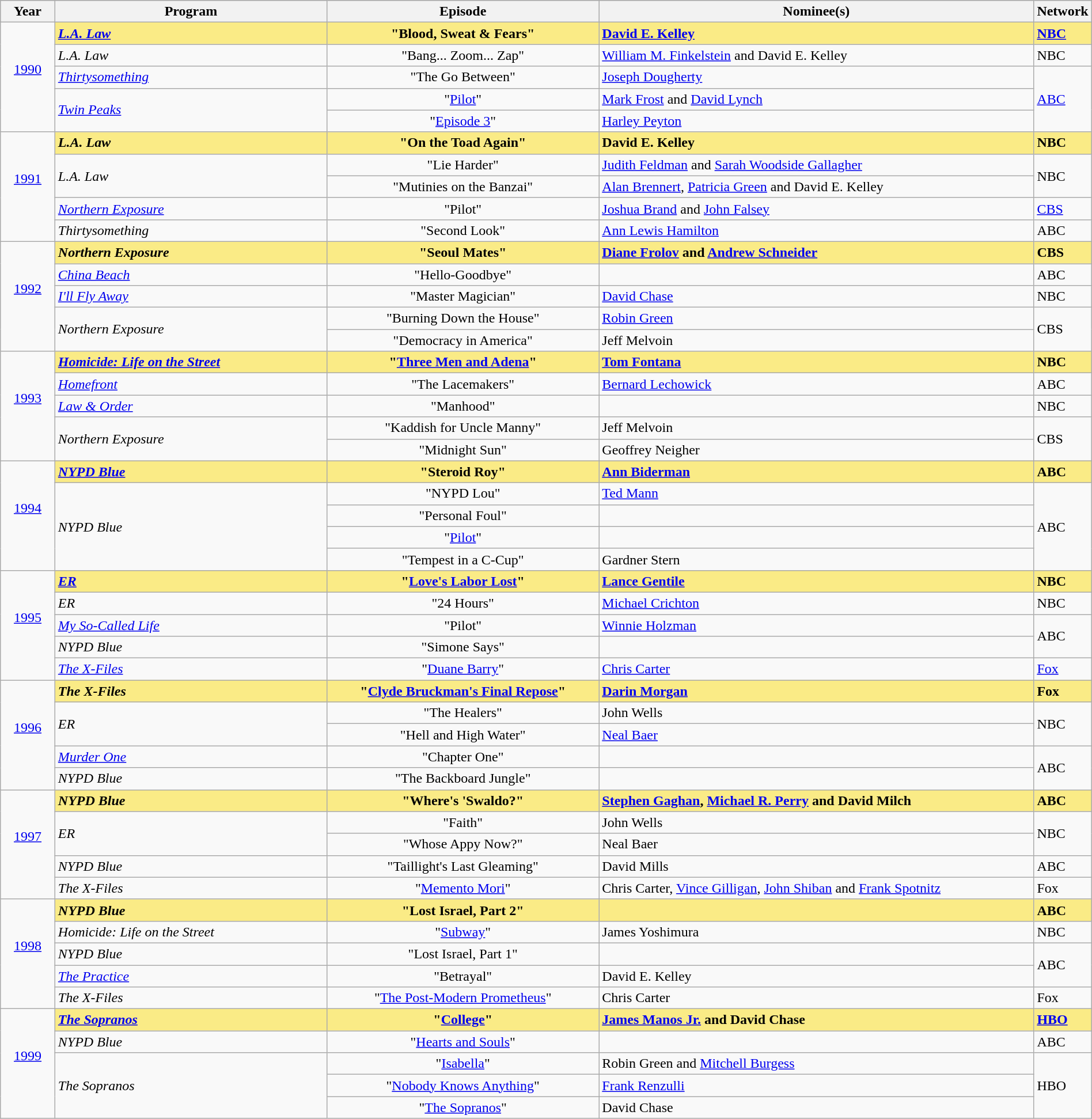<table class="wikitable" style="width:100%">
<tr bgcolor="#bebebe">
<th width="5%">Year</th>
<th width="25%">Program</th>
<th width="25%">Episode</th>
<th width="40%">Nominee(s)</th>
<th width="5%">Network</th>
</tr>
<tr>
<td rowspan="5" style="text-align:center"><a href='#'>1990</a><br><br></td>
<td style="background:#FAEB86"><strong><em><a href='#'>L.A. Law</a></em></strong></td>
<td style="background:#FAEB86" align=center><strong>"Blood, Sweat & Fears"</strong></td>
<td style="background:#FAEB86"><strong><a href='#'>David E. Kelley</a></strong></td>
<td style="background:#FAEB86"><strong><a href='#'>NBC</a></strong></td>
</tr>
<tr>
<td><em>L.A. Law</em></td>
<td align=center>"Bang... Zoom... Zap"</td>
<td><a href='#'>William M. Finkelstein</a> and David E. Kelley</td>
<td>NBC</td>
</tr>
<tr>
<td><em><a href='#'>Thirtysomething</a></em></td>
<td align=center>"The Go Between"</td>
<td><a href='#'>Joseph Dougherty</a></td>
<td rowspan="3"><a href='#'>ABC</a></td>
</tr>
<tr>
<td rowspan="2"><em><a href='#'>Twin Peaks</a></em></td>
<td align=center>"<a href='#'>Pilot</a>"</td>
<td><a href='#'>Mark Frost</a> and <a href='#'>David Lynch</a></td>
</tr>
<tr>
<td align=center>"<a href='#'>Episode 3</a>"</td>
<td><a href='#'>Harley Peyton</a></td>
</tr>
<tr>
<td rowspan="5" style="text-align:center"><a href='#'>1991</a><br><br></td>
<td style="background:#FAEB86"><strong><em>L.A. Law</em></strong></td>
<td style="background:#FAEB86" align=center><strong>"On the Toad Again"</strong></td>
<td style="background:#FAEB86"><strong>David E. Kelley</strong></td>
<td style="background:#FAEB86"><strong>NBC</strong></td>
</tr>
<tr>
<td rowspan="2"><em>L.A. Law</em></td>
<td align=center>"Lie Harder"</td>
<td><a href='#'>Judith Feldman</a> and <a href='#'>Sarah Woodside Gallagher</a></td>
<td rowspan="2">NBC</td>
</tr>
<tr>
<td align=center>"Mutinies on the Banzai"</td>
<td><a href='#'>Alan Brennert</a>, <a href='#'>Patricia Green</a> and David E. Kelley</td>
</tr>
<tr>
<td><em><a href='#'>Northern Exposure</a></em></td>
<td align=center>"Pilot"</td>
<td><a href='#'>Joshua Brand</a> and <a href='#'>John Falsey</a></td>
<td><a href='#'>CBS</a></td>
</tr>
<tr>
<td><em>Thirtysomething</em></td>
<td align=center>"Second Look"</td>
<td><a href='#'>Ann Lewis Hamilton</a></td>
<td>ABC</td>
</tr>
<tr>
<td rowspan="5" style="text-align:center"><a href='#'>1992</a><br><br></td>
<td style="background:#FAEB86"><strong><em>Northern Exposure</em></strong></td>
<td style="background:#FAEB86" align=center><strong>"Seoul Mates"</strong></td>
<td style="background:#FAEB86"><strong><a href='#'>Diane Frolov</a> and <a href='#'>Andrew Schneider</a></strong></td>
<td style="background:#FAEB86"><strong>CBS</strong></td>
</tr>
<tr>
<td><em><a href='#'>China Beach</a></em></td>
<td align=center>"Hello-Goodbye"</td>
<td></td>
<td>ABC</td>
</tr>
<tr>
<td><em><a href='#'>I'll Fly Away</a></em></td>
<td align=center>"Master Magician"</td>
<td><a href='#'>David Chase</a></td>
<td>NBC</td>
</tr>
<tr>
<td rowspan="2"><em>Northern Exposure</em></td>
<td align=center>"Burning Down the House"</td>
<td><a href='#'>Robin Green</a></td>
<td rowspan="2">CBS</td>
</tr>
<tr>
<td align=center>"Democracy in America"</td>
<td>Jeff Melvoin</td>
</tr>
<tr>
<td rowspan="5" style="text-align:center"><a href='#'>1993</a><br><br></td>
<td style="background:#FAEB86"><strong><em><a href='#'>Homicide: Life on the Street</a></em></strong></td>
<td style="background:#FAEB86" align=center><strong>"<a href='#'>Three Men and Adena</a>"</strong></td>
<td style="background:#FAEB86"><strong><a href='#'>Tom Fontana</a></strong></td>
<td style="background:#FAEB86"><strong>NBC</strong></td>
</tr>
<tr>
<td><em><a href='#'>Homefront</a></em></td>
<td align=center>"The Lacemakers"</td>
<td><a href='#'>Bernard Lechowick</a></td>
<td>ABC</td>
</tr>
<tr>
<td><em><a href='#'>Law & Order</a></em></td>
<td align=center>"Manhood"</td>
<td></td>
<td>NBC</td>
</tr>
<tr>
<td rowspan="2"><em>Northern Exposure</em></td>
<td align=center>"Kaddish for Uncle Manny"</td>
<td>Jeff Melvoin</td>
<td rowspan="2">CBS</td>
</tr>
<tr>
<td align=center>"Midnight Sun"</td>
<td>Geoffrey Neigher</td>
</tr>
<tr>
<td rowspan="5" style="text-align:center"><a href='#'>1994</a><br><br></td>
<td style="background:#FAEB86"><strong><em><a href='#'>NYPD Blue</a></em></strong></td>
<td style="background:#FAEB86" align=center><strong>"Steroid Roy"</strong></td>
<td style="background:#FAEB86"><strong><a href='#'>Ann Biderman</a></strong></td>
<td style="background:#FAEB86"><strong>ABC</strong></td>
</tr>
<tr>
<td rowspan="4"><em>NYPD Blue</em></td>
<td align=center>"NYPD Lou"</td>
<td><a href='#'>Ted Mann</a></td>
<td rowspan="4">ABC</td>
</tr>
<tr>
<td align=center>"Personal Foul"</td>
<td></td>
</tr>
<tr>
<td align=center>"<a href='#'>Pilot</a>"</td>
<td></td>
</tr>
<tr>
<td align=center>"Tempest in a C-Cup"</td>
<td>Gardner Stern</td>
</tr>
<tr>
<td rowspan="5" style="text-align:center"><a href='#'>1995</a><br><br></td>
<td style="background:#FAEB86"><strong><em><a href='#'>ER</a></em></strong></td>
<td style="background:#FAEB86" align=center><strong>"<a href='#'>Love's Labor Lost</a>"</strong></td>
<td style="background:#FAEB86"><strong><a href='#'>Lance Gentile</a></strong></td>
<td style="background:#FAEB86"><strong>NBC</strong></td>
</tr>
<tr>
<td><em>ER</em></td>
<td align=center>"24 Hours"</td>
<td><a href='#'>Michael Crichton</a></td>
<td>NBC</td>
</tr>
<tr>
<td><em><a href='#'>My So-Called Life</a></em></td>
<td align=center>"Pilot"</td>
<td><a href='#'>Winnie Holzman</a></td>
<td rowspan="2">ABC</td>
</tr>
<tr>
<td><em>NYPD Blue</em></td>
<td align=center>"Simone Says"</td>
<td></td>
</tr>
<tr>
<td><em><a href='#'>The X-Files</a></em></td>
<td align=center>"<a href='#'>Duane Barry</a>"</td>
<td><a href='#'>Chris Carter</a></td>
<td><a href='#'>Fox</a></td>
</tr>
<tr>
<td rowspan="5" style="text-align:center"><a href='#'>1996</a><br><br></td>
<td style="background:#FAEB86"><strong><em>The X-Files</em></strong></td>
<td style="background:#FAEB86" align=center><strong>"<a href='#'>Clyde Bruckman's Final Repose</a>"</strong></td>
<td style="background:#FAEB86"><strong><a href='#'>Darin Morgan</a></strong></td>
<td style="background:#FAEB86"><strong>Fox</strong></td>
</tr>
<tr>
<td rowspan="2"><em>ER</em></td>
<td align=center>"The Healers"</td>
<td>John Wells</td>
<td rowspan="2">NBC</td>
</tr>
<tr>
<td align=center>"Hell and High Water"</td>
<td><a href='#'>Neal Baer</a></td>
</tr>
<tr>
<td><em><a href='#'>Murder One</a></em></td>
<td align=center>"Chapter One"</td>
<td></td>
<td rowspan="2">ABC</td>
</tr>
<tr>
<td><em>NYPD Blue</em></td>
<td align=center>"The Backboard Jungle"</td>
<td></td>
</tr>
<tr>
<td rowspan="5" style="text-align:center"><a href='#'>1997</a><br><br></td>
<td style="background:#FAEB86"><strong><em>NYPD Blue</em></strong></td>
<td style="background:#FAEB86" align=center><strong>"Where's 'Swaldo?"</strong></td>
<td style="background:#FAEB86"><strong><a href='#'>Stephen Gaghan</a>, <a href='#'>Michael R. Perry</a> and David Milch</strong></td>
<td style="background:#FAEB86"><strong>ABC</strong></td>
</tr>
<tr>
<td rowspan="2"><em>ER</em></td>
<td align=center>"Faith"</td>
<td>John Wells</td>
<td rowspan="2">NBC</td>
</tr>
<tr>
<td align=center>"Whose Appy Now?"</td>
<td>Neal Baer</td>
</tr>
<tr>
<td><em>NYPD Blue</em></td>
<td align=center>"Taillight's Last Gleaming"</td>
<td>David Mills</td>
<td>ABC</td>
</tr>
<tr>
<td><em>The X-Files</em></td>
<td align=center>"<a href='#'>Memento Mori</a>"</td>
<td>Chris Carter, <a href='#'>Vince Gilligan</a>, <a href='#'>John Shiban</a> and <a href='#'>Frank Spotnitz</a></td>
<td>Fox</td>
</tr>
<tr>
<td rowspan="5" style="text-align:center"><a href='#'>1998</a><br><br></td>
<td style="background:#FAEB86"><strong><em>NYPD Blue</em></strong></td>
<td style="background:#FAEB86" align=center><strong>"Lost Israel, Part 2"</strong></td>
<td style="background:#FAEB86"><strong></strong></td>
<td style="background:#FAEB86"><strong>ABC</strong></td>
</tr>
<tr>
<td><em>Homicide: Life on the Street</em></td>
<td align=center>"<a href='#'>Subway</a>"</td>
<td>James Yoshimura</td>
<td>NBC</td>
</tr>
<tr>
<td><em>NYPD Blue</em></td>
<td align=center>"Lost Israel, Part 1"</td>
<td></td>
<td rowspan="2">ABC</td>
</tr>
<tr>
<td><em><a href='#'>The Practice</a></em></td>
<td align=center>"Betrayal"</td>
<td>David E. Kelley</td>
</tr>
<tr>
<td><em>The X-Files</em></td>
<td align=center>"<a href='#'>The Post-Modern Prometheus</a>"</td>
<td>Chris Carter</td>
<td>Fox</td>
</tr>
<tr>
<td rowspan="5" style="text-align:center"><a href='#'>1999</a><br><br></td>
<td style="background:#FAEB86"><strong><em><a href='#'>The Sopranos</a></em></strong></td>
<td style="background:#FAEB86" align=center><strong>"<a href='#'>College</a>"</strong></td>
<td style="background:#FAEB86"><strong><a href='#'>James Manos Jr.</a> and David Chase</strong></td>
<td style="background:#FAEB86"><strong><a href='#'>HBO</a></strong></td>
</tr>
<tr>
<td><em>NYPD Blue</em></td>
<td align=center>"<a href='#'>Hearts and Souls</a>"</td>
<td></td>
<td>ABC</td>
</tr>
<tr>
<td rowspan="3"><em>The Sopranos</em></td>
<td align=center>"<a href='#'>Isabella</a>"</td>
<td>Robin Green and <a href='#'>Mitchell Burgess</a></td>
<td rowspan="3">HBO</td>
</tr>
<tr>
<td align=center>"<a href='#'>Nobody Knows Anything</a>"</td>
<td><a href='#'>Frank Renzulli</a></td>
</tr>
<tr>
<td align=center>"<a href='#'>The Sopranos</a>"</td>
<td>David Chase</td>
</tr>
</table>
